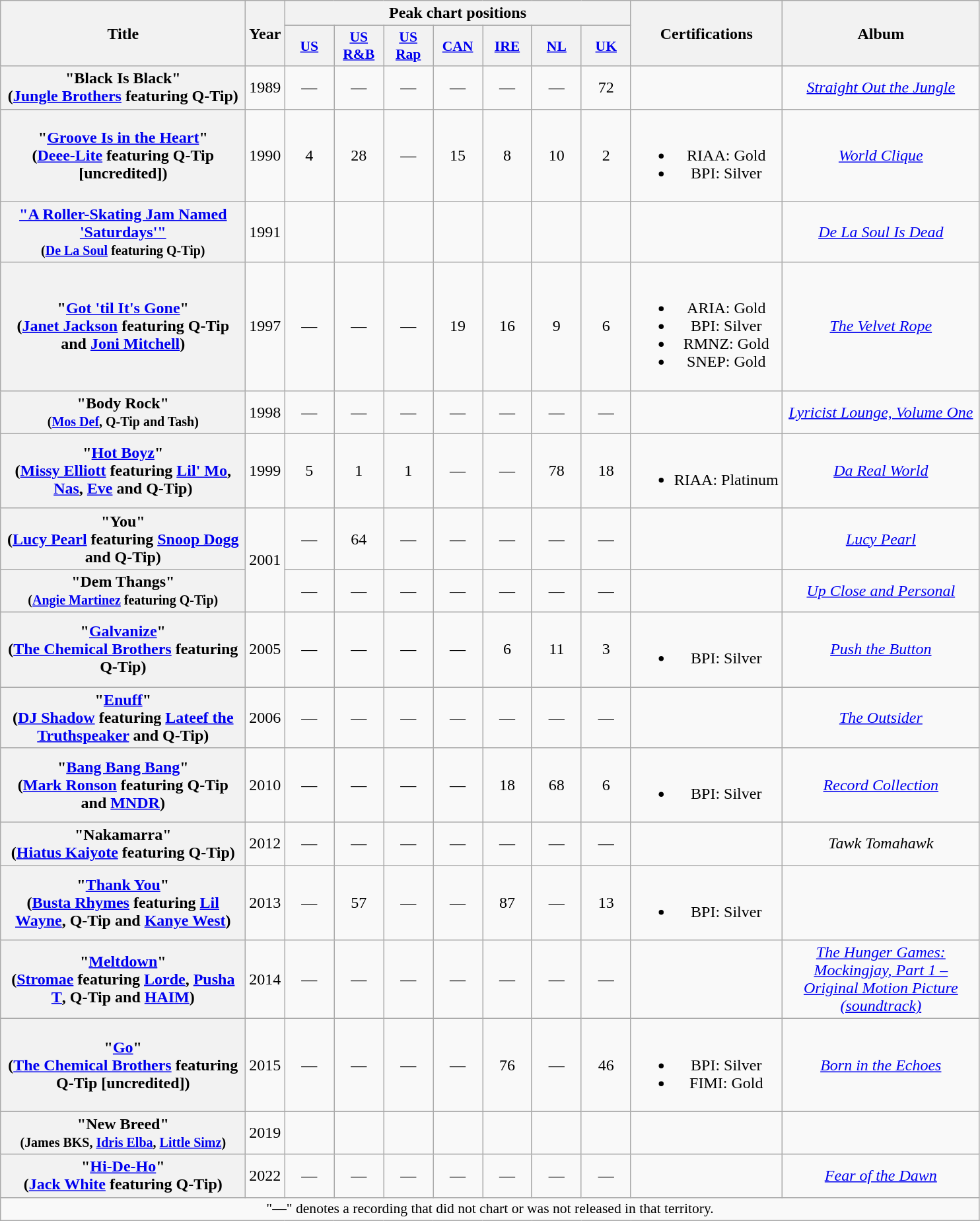<table class="wikitable plainrowheaders" style="text-align:center;">
<tr>
<th scope="col" rowspan="2" style="width:15em;">Title</th>
<th scope="col" rowspan="2" width="10">Year</th>
<th scope="col" colspan="7">Peak chart positions</th>
<th rowspan="2">Certifications</th>
<th scope="col" rowspan="2" style="width:12em;">Album</th>
</tr>
<tr>
<th style="width:3em;font-size:90%;"><a href='#'>US</a><br></th>
<th style="width:3em;font-size:90%;"><a href='#'>US<br>R&B</a><br></th>
<th style="width:3em;font-size:90%;"><a href='#'>US<br>Rap</a><br></th>
<th style="width:3em;font-size:90%;"><a href='#'>CAN</a><br></th>
<th style="width:3em;font-size:90%;"><a href='#'>IRE</a><br></th>
<th style="width:3em;font-size:90%;"><a href='#'>NL</a><br></th>
<th style="width:3em;font-size:90%;"><a href='#'>UK</a><br></th>
</tr>
<tr>
<th scope="row">"Black Is Black"<br><span>(<a href='#'>Jungle Brothers</a> featuring Q-Tip)</span></th>
<td>1989</td>
<td>—</td>
<td>—</td>
<td>—</td>
<td>—</td>
<td>—</td>
<td>—</td>
<td>72</td>
<td></td>
<td><em><a href='#'>Straight Out the Jungle</a></em></td>
</tr>
<tr>
<th scope="row">"<a href='#'>Groove Is in the Heart</a>"<br><span>(<a href='#'>Deee-Lite</a> featuring Q-Tip [uncredited])</span></th>
<td>1990</td>
<td>4</td>
<td>28</td>
<td>—</td>
<td>15</td>
<td>8</td>
<td>10</td>
<td>2</td>
<td><br><ul><li>RIAA: Gold</li><li>BPI: Silver</li></ul></td>
<td><em><a href='#'>World Clique</a></em></td>
</tr>
<tr>
<th><a href='#'>"A Roller-Skating Jam Named 'Saturdays'"</a><br><small>(<a href='#'>De La Soul</a> featuring Q-Tip)</small></th>
<td>1991</td>
<td></td>
<td></td>
<td></td>
<td></td>
<td></td>
<td></td>
<td></td>
<td></td>
<td><em><a href='#'>De La Soul Is Dead</a></em></td>
</tr>
<tr>
<th scope="row">"<a href='#'>Got 'til It's Gone</a>"<br><span>(<a href='#'>Janet Jackson</a> featuring Q-Tip and <a href='#'>Joni Mitchell</a>)</span></th>
<td>1997</td>
<td>—</td>
<td>—</td>
<td>—</td>
<td>19</td>
<td>16</td>
<td>9</td>
<td>6</td>
<td><br><ul><li>ARIA: Gold</li><li>BPI: Silver</li><li>RMNZ: Gold</li><li>SNEP: Gold</li></ul></td>
<td><em><a href='#'>The Velvet Rope</a></em></td>
</tr>
<tr>
<th>"Body Rock"<br><small>(<a href='#'>Mos Def</a>, Q-Tip and Tash)</small></th>
<td>1998</td>
<td>—</td>
<td>—</td>
<td>—</td>
<td>—</td>
<td>—</td>
<td>—</td>
<td>—</td>
<td></td>
<td><em><a href='#'>Lyricist Lounge, Volume One</a></em></td>
</tr>
<tr>
<th scope="row">"<a href='#'>Hot Boyz</a>"<br><span>(<a href='#'>Missy Elliott</a> featuring <a href='#'>Lil' Mo</a>, <a href='#'>Nas</a>, <a href='#'>Eve</a> and Q-Tip)</span></th>
<td>1999</td>
<td>5</td>
<td>1</td>
<td>1</td>
<td>—</td>
<td>—</td>
<td>78</td>
<td>18</td>
<td><br><ul><li>RIAA: Platinum</li></ul></td>
<td><em><a href='#'>Da Real World</a></em></td>
</tr>
<tr>
<th scope="row">"You"<br><span>(<a href='#'>Lucy Pearl</a> featuring <a href='#'>Snoop Dogg</a> and Q-Tip)</span></th>
<td rowspan="2">2001</td>
<td>—</td>
<td>64</td>
<td>—</td>
<td>—</td>
<td>—</td>
<td>—</td>
<td>—</td>
<td></td>
<td><em><a href='#'>Lucy Pearl</a></em></td>
</tr>
<tr>
<th>"Dem Thangs"<br><small>(<a href='#'>Angie Martinez</a> featuring Q-Tip)</small></th>
<td>—</td>
<td>—</td>
<td>—</td>
<td>—</td>
<td>—</td>
<td>—</td>
<td>—</td>
<td></td>
<td><a href='#'><em>Up Close and Personal</em></a></td>
</tr>
<tr>
<th scope="row">"<a href='#'>Galvanize</a>"<br><span>(<a href='#'>The Chemical Brothers</a> featuring Q-Tip)</span></th>
<td>2005</td>
<td>—</td>
<td>—</td>
<td>—</td>
<td>—</td>
<td>6</td>
<td>11</td>
<td>3</td>
<td><br><ul><li>BPI: Silver</li></ul></td>
<td><em><a href='#'>Push the Button</a></em></td>
</tr>
<tr>
<th scope="row">"<a href='#'>Enuff</a>"<br><span>(<a href='#'>DJ Shadow</a> featuring <a href='#'>Lateef the Truthspeaker</a> and Q-Tip)</span></th>
<td>2006</td>
<td>—</td>
<td>—</td>
<td>—</td>
<td>—</td>
<td>—</td>
<td>—</td>
<td>—</td>
<td></td>
<td><em><a href='#'>The Outsider</a></em></td>
</tr>
<tr>
<th scope="row">"<a href='#'>Bang Bang Bang</a>"<br><span>(<a href='#'>Mark Ronson</a> featuring Q-Tip and <a href='#'>MNDR</a>)</span></th>
<td>2010</td>
<td>—</td>
<td>—</td>
<td>—</td>
<td>—</td>
<td>18</td>
<td>68</td>
<td>6</td>
<td><br><ul><li>BPI: Silver</li></ul></td>
<td><em><a href='#'>Record Collection</a></em></td>
</tr>
<tr>
<th scope="row">"Nakamarra"<br><span>(<a href='#'>Hiatus Kaiyote</a> featuring Q-Tip)</span></th>
<td>2012</td>
<td>—</td>
<td>—</td>
<td>—</td>
<td>—</td>
<td>—</td>
<td>—</td>
<td>—</td>
<td></td>
<td><em>Tawk Tomahawk</em></td>
</tr>
<tr>
<th scope="row">"<a href='#'>Thank You</a>"<br><span>(<a href='#'>Busta Rhymes</a> featuring <a href='#'>Lil Wayne</a>, Q-Tip and <a href='#'>Kanye West</a>)</span></th>
<td>2013</td>
<td>—</td>
<td>57</td>
<td>—</td>
<td>—</td>
<td>87</td>
<td>—</td>
<td>13</td>
<td><br><ul><li>BPI: Silver</li></ul></td>
<td></td>
</tr>
<tr>
<th scope="row">"<a href='#'>Meltdown</a>"<br><span>(<a href='#'>Stromae</a> featuring <a href='#'>Lorde</a>, <a href='#'>Pusha T</a>, Q-Tip and <a href='#'>HAIM</a>)</span></th>
<td>2014</td>
<td>—</td>
<td>—</td>
<td>—</td>
<td>—</td>
<td>—</td>
<td>—</td>
<td>—</td>
<td></td>
<td><em><a href='#'>The Hunger Games: Mockingjay, Part 1 – Original Motion Picture (soundtrack)</a></em></td>
</tr>
<tr>
<th scope="row">"<a href='#'>Go</a>"<br><span>(<a href='#'>The Chemical Brothers</a> featuring Q-Tip [uncredited])</span></th>
<td>2015</td>
<td>—</td>
<td>—</td>
<td>—</td>
<td>—</td>
<td>76</td>
<td>—</td>
<td>46</td>
<td><br><ul><li>BPI: Silver</li><li>FIMI: Gold</li></ul></td>
<td><em><a href='#'>Born in the Echoes</a></em></td>
</tr>
<tr>
<th>"New Breed"<br><small>(James BKS, <a href='#'>Idris Elba</a>, <a href='#'>Little Simz</a>)</small></th>
<td>2019</td>
<td></td>
<td></td>
<td></td>
<td></td>
<td></td>
<td></td>
<td></td>
<td></td>
<td></td>
</tr>
<tr>
<th scope="row">"<a href='#'>Hi-De-Ho</a>"<br><span>(<a href='#'>Jack White</a> featuring Q-Tip)</span></th>
<td>2022</td>
<td>—</td>
<td>—</td>
<td>—</td>
<td>—</td>
<td>—</td>
<td>—</td>
<td>—</td>
<td></td>
<td><em><a href='#'>Fear of the Dawn</a></em></td>
</tr>
<tr>
<td colspan="11" style="font-size:90%">"—" denotes a recording that did not chart or was not released in that territory.</td>
</tr>
</table>
